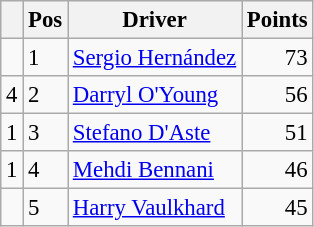<table class="wikitable" style="font-size: 95%;">
<tr>
<th></th>
<th>Pos</th>
<th>Driver</th>
<th>Points</th>
</tr>
<tr>
<td align="left"></td>
<td>1</td>
<td> <a href='#'>Sergio Hernández</a></td>
<td align="right">73</td>
</tr>
<tr>
<td align="left"> 4</td>
<td>2</td>
<td> <a href='#'>Darryl O'Young</a></td>
<td align="right">56</td>
</tr>
<tr>
<td align="left"> 1</td>
<td>3</td>
<td> <a href='#'>Stefano D'Aste</a></td>
<td align="right">51</td>
</tr>
<tr>
<td align="left"> 1</td>
<td>4</td>
<td> <a href='#'>Mehdi Bennani</a></td>
<td align="right">46</td>
</tr>
<tr>
<td align="left"></td>
<td>5</td>
<td> <a href='#'>Harry Vaulkhard</a></td>
<td align="right">45</td>
</tr>
</table>
